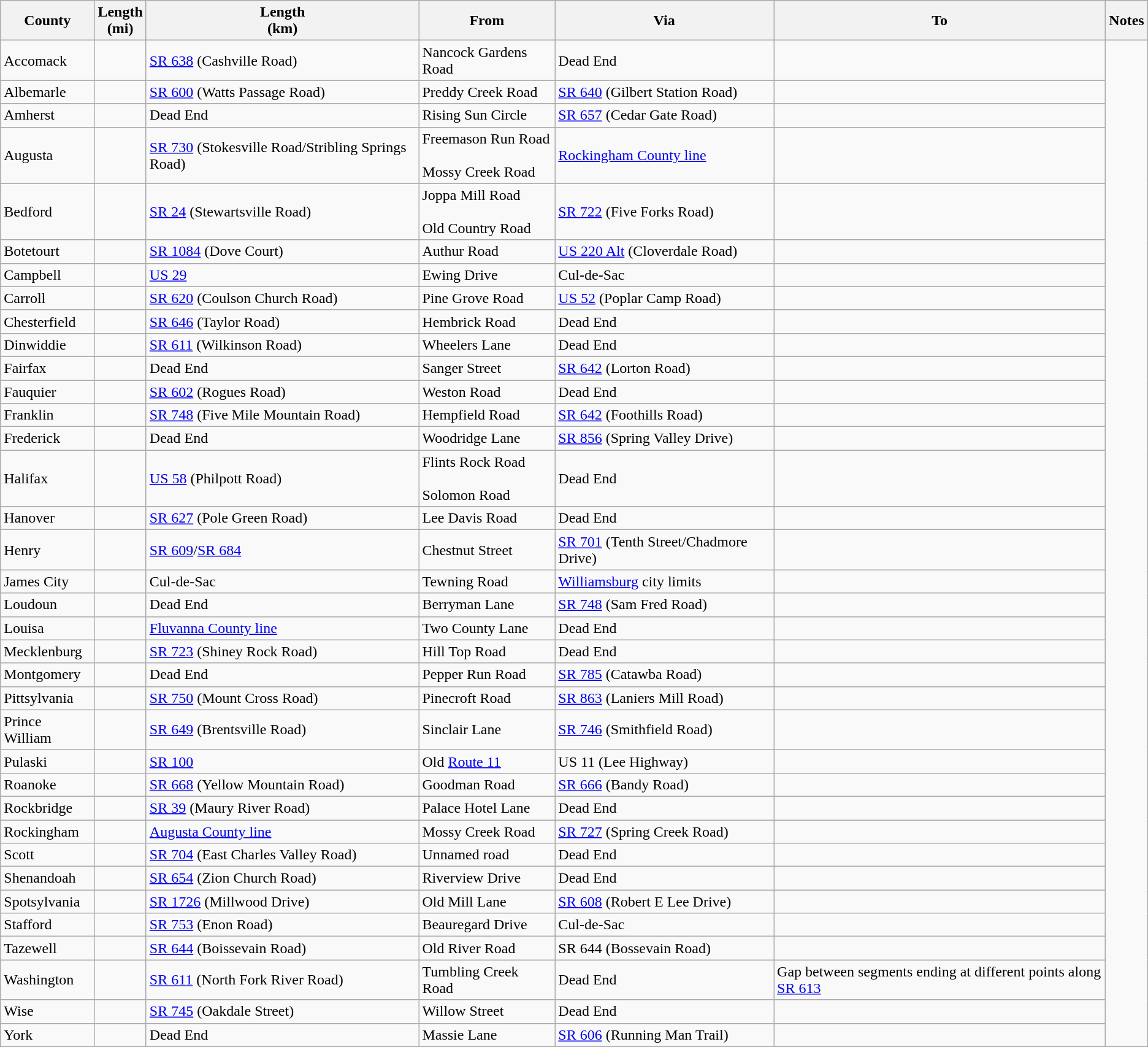<table class="wikitable sortable">
<tr>
<th>County</th>
<th>Length<br>(mi)</th>
<th>Length<br>(km)</th>
<th class="unsortable">From</th>
<th class="unsortable">Via</th>
<th class="unsortable">To</th>
<th class="unsortable">Notes</th>
</tr>
<tr>
<td id="Accomack">Accomack</td>
<td></td>
<td><a href='#'>SR 638</a> (Cashville Road)</td>
<td>Nancock Gardens Road</td>
<td>Dead End</td>
<td></td>
</tr>
<tr>
<td id="Albemarle">Albemarle</td>
<td></td>
<td><a href='#'>SR 600</a> (Watts Passage Road)</td>
<td>Preddy Creek Road</td>
<td><a href='#'>SR 640</a> (Gilbert Station Road)</td>
<td><br>
</td>
</tr>
<tr>
<td id="Amherst">Amherst</td>
<td></td>
<td>Dead End</td>
<td>Rising Sun Circle</td>
<td><a href='#'>SR 657</a> (Cedar Gate Road)</td>
<td><br>
</td>
</tr>
<tr>
<td id="Augusta">Augusta</td>
<td></td>
<td><a href='#'>SR 730</a> (Stokesville Road/Stribling Springs Road)</td>
<td>Freemason Run Road<br><br>Mossy Creek Road</td>
<td><a href='#'>Rockingham County line</a></td>
<td><br></td>
</tr>
<tr>
<td id="Bedford">Bedford</td>
<td></td>
<td><a href='#'>SR 24</a> (Stewartsville Road)</td>
<td>Joppa Mill Road<br><br>Old Country Road</td>
<td><a href='#'>SR 722</a> (Five Forks Road)</td>
<td><br></td>
</tr>
<tr>
<td id="Botetourt">Botetourt</td>
<td></td>
<td><a href='#'>SR 1084</a> (Dove Court)</td>
<td>Authur Road</td>
<td><a href='#'>US 220 Alt</a> (Cloverdale Road)</td>
<td><br>

</td>
</tr>
<tr>
<td id="Campbell">Campbell</td>
<td></td>
<td><a href='#'>US 29</a></td>
<td>Ewing Drive</td>
<td>Cul-de-Sac</td>
<td><br></td>
</tr>
<tr>
<td id="Carroll">Carroll</td>
<td></td>
<td><a href='#'>SR 620</a> (Coulson Church Road)</td>
<td>Pine Grove Road</td>
<td><a href='#'>US 52</a> (Poplar Camp Road)</td>
<td><br>
</td>
</tr>
<tr>
<td id="Chesterfield">Chesterfield</td>
<td></td>
<td><a href='#'>SR 646</a> (Taylor Road)</td>
<td>Hembrick Road</td>
<td>Dead End</td>
<td><br>



</td>
</tr>
<tr>
<td id="Dinwiddie">Dinwiddie</td>
<td></td>
<td><a href='#'>SR 611</a> (Wilkinson Road)</td>
<td>Wheelers Lane</td>
<td>Dead End</td>
<td><br></td>
</tr>
<tr>
<td id="Fairfax">Fairfax</td>
<td></td>
<td>Dead End</td>
<td>Sanger Street</td>
<td><a href='#'>SR 642</a> (Lorton Road)</td>
<td></td>
</tr>
<tr>
<td id="Fauquier">Fauquier</td>
<td></td>
<td><a href='#'>SR 602</a> (Rogues Road)</td>
<td>Weston Road</td>
<td>Dead End</td>
<td><br>
</td>
</tr>
<tr>
<td id="Franklin">Franklin</td>
<td></td>
<td><a href='#'>SR 748</a> (Five Mile Mountain Road)</td>
<td>Hempfield Road</td>
<td><a href='#'>SR 642</a> (Foothills Road)</td>
<td></td>
</tr>
<tr>
<td id="Frederick">Frederick</td>
<td></td>
<td>Dead End</td>
<td>Woodridge Lane</td>
<td><a href='#'>SR 856</a> (Spring Valley Drive)</td>
<td><br>




</td>
</tr>
<tr>
<td id="Halifax">Halifax</td>
<td></td>
<td><a href='#'>US 58</a> (Philpott Road)</td>
<td>Flints Rock Road<br><br>Solomon Road</td>
<td>Dead End</td>
<td></td>
</tr>
<tr>
<td id="Hanover">Hanover</td>
<td></td>
<td><a href='#'>SR 627</a> (Pole Green Road)</td>
<td>Lee Davis Road</td>
<td>Dead End</td>
<td><br></td>
</tr>
<tr>
<td id="Henry">Henry</td>
<td></td>
<td><a href='#'>SR 609</a>/<a href='#'>SR 684</a></td>
<td>Chestnut Street</td>
<td><a href='#'>SR 701</a> (Tenth Street/Chadmore Drive)</td>
<td><br>
</td>
</tr>
<tr>
<td id="James City">James City</td>
<td></td>
<td>Cul-de-Sac</td>
<td>Tewning Road</td>
<td><a href='#'>Williamsburg</a> city limits</td>
<td><br>



</td>
</tr>
<tr>
<td id="Loudoun">Loudoun</td>
<td></td>
<td>Dead End</td>
<td>Berryman Lane</td>
<td><a href='#'>SR 748</a> (Sam Fred Road)</td>
<td></td>
</tr>
<tr>
<td id="Louisa">Louisa</td>
<td></td>
<td><a href='#'>Fluvanna County line</a></td>
<td>Two County Lane</td>
<td>Dead End</td>
<td><br>

</td>
</tr>
<tr>
<td id="Mecklenburg">Mecklenburg</td>
<td></td>
<td><a href='#'>SR 723</a> (Shiney Rock Road)</td>
<td>Hill Top Road</td>
<td>Dead End</td>
<td><br></td>
</tr>
<tr>
<td id="Montgomery">Montgomery</td>
<td></td>
<td>Dead End</td>
<td>Pepper Run Road</td>
<td><a href='#'>SR 785</a> (Catawba Road)</td>
<td><br>






</td>
</tr>
<tr>
<td id="Pittsylvania">Pittsylvania</td>
<td></td>
<td><a href='#'>SR 750</a> (Mount Cross Road)</td>
<td>Pinecroft Road</td>
<td><a href='#'>SR 863</a> (Laniers Mill Road)</td>
<td><br>

</td>
</tr>
<tr>
<td id="Prince William">Prince William</td>
<td></td>
<td><a href='#'>SR 649</a> (Brentsville Road)</td>
<td>Sinclair Lane</td>
<td><a href='#'>SR 746</a> (Smithfield Road)</td>
<td></td>
</tr>
<tr>
<td id="Pulaski">Pulaski</td>
<td></td>
<td><a href='#'>SR 100</a></td>
<td>Old <a href='#'>Route 11</a></td>
<td>US 11 (Lee Highway)</td>
<td><br>
</td>
</tr>
<tr>
<td id="Roanoke">Roanoke</td>
<td></td>
<td><a href='#'>SR 668</a> (Yellow Mountain Road)</td>
<td>Goodman Road</td>
<td><a href='#'>SR 666</a> (Bandy Road)</td>
<td></td>
</tr>
<tr>
<td id="Rockbridge">Rockbridge</td>
<td></td>
<td><a href='#'>SR 39</a> (Maury River Road)</td>
<td>Palace Hotel Lane</td>
<td>Dead End</td>
<td></td>
</tr>
<tr>
<td id="Rockingham">Rockingham</td>
<td></td>
<td><a href='#'>Augusta County line</a></td>
<td>Mossy Creek Road</td>
<td><a href='#'>SR 727</a> (Spring Creek Road)</td>
<td><br></td>
</tr>
<tr>
<td id="Scott">Scott</td>
<td></td>
<td><a href='#'>SR 704</a> (East Charles Valley Road)</td>
<td>Unnamed road</td>
<td>Dead End</td>
<td></td>
</tr>
<tr>
<td id="Shenandoah">Shenandoah</td>
<td></td>
<td><a href='#'>SR 654</a> (Zion Church Road)</td>
<td>Riverview Drive</td>
<td>Dead End</td>
<td><br>
</td>
</tr>
<tr>
<td id="Spotsylvania">Spotsylvania</td>
<td></td>
<td><a href='#'>SR 1726</a> (Millwood Drive)</td>
<td>Old Mill Lane</td>
<td><a href='#'>SR 608</a> (Robert E Lee Drive)</td>
<td></td>
</tr>
<tr>
<td id="Stafford">Stafford</td>
<td></td>
<td><a href='#'>SR 753</a> (Enon Road)</td>
<td>Beauregard Drive</td>
<td>Cul-de-Sac</td>
<td><br>
</td>
</tr>
<tr>
<td id="Tazewell">Tazewell</td>
<td></td>
<td><a href='#'>SR 644</a> (Boissevain Road)</td>
<td>Old River Road</td>
<td>SR 644 (Bossevain Road)</td>
<td><br></td>
</tr>
<tr>
<td id="Washington">Washington</td>
<td></td>
<td><a href='#'>SR 611</a> (North Fork River Road)</td>
<td>Tumbling Creek Road</td>
<td>Dead End</td>
<td>Gap between segments ending at different points along <a href='#'>SR 613</a><br></td>
</tr>
<tr>
<td id="Wise">Wise</td>
<td></td>
<td><a href='#'>SR 745</a> (Oakdale Street)</td>
<td>Willow Street</td>
<td>Dead End</td>
<td><br></td>
</tr>
<tr>
<td id="York">York</td>
<td></td>
<td>Dead End</td>
<td>Massie Lane</td>
<td><a href='#'>SR 606</a> (Running Man Trail)</td>
<td></td>
</tr>
</table>
